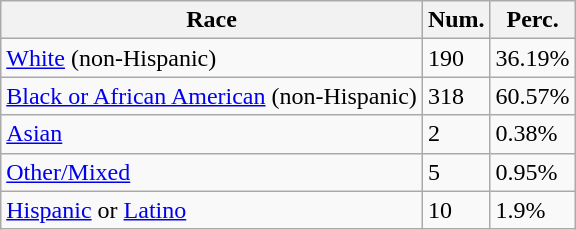<table class="wikitable">
<tr>
<th>Race</th>
<th>Num.</th>
<th>Perc.</th>
</tr>
<tr>
<td><a href='#'>White</a> (non-Hispanic)</td>
<td>190</td>
<td>36.19%</td>
</tr>
<tr>
<td><a href='#'>Black or African American</a> (non-Hispanic)</td>
<td>318</td>
<td>60.57%</td>
</tr>
<tr>
<td><a href='#'>Asian</a></td>
<td>2</td>
<td>0.38%</td>
</tr>
<tr>
<td><a href='#'>Other/Mixed</a></td>
<td>5</td>
<td>0.95%</td>
</tr>
<tr>
<td><a href='#'>Hispanic</a> or <a href='#'>Latino</a></td>
<td>10</td>
<td>1.9%</td>
</tr>
</table>
